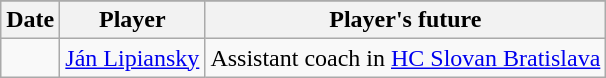<table class="wikitable">
<tr style="text-align:center; background:#ddd;">
</tr>
<tr>
<th>Date</th>
<th>Player</th>
<th>Player's future</th>
</tr>
<tr>
<td></td>
<td> <a href='#'>Ján Lipiansky</a></td>
<td>Assistant coach in <a href='#'>HC Slovan Bratislava</a></td>
</tr>
</table>
